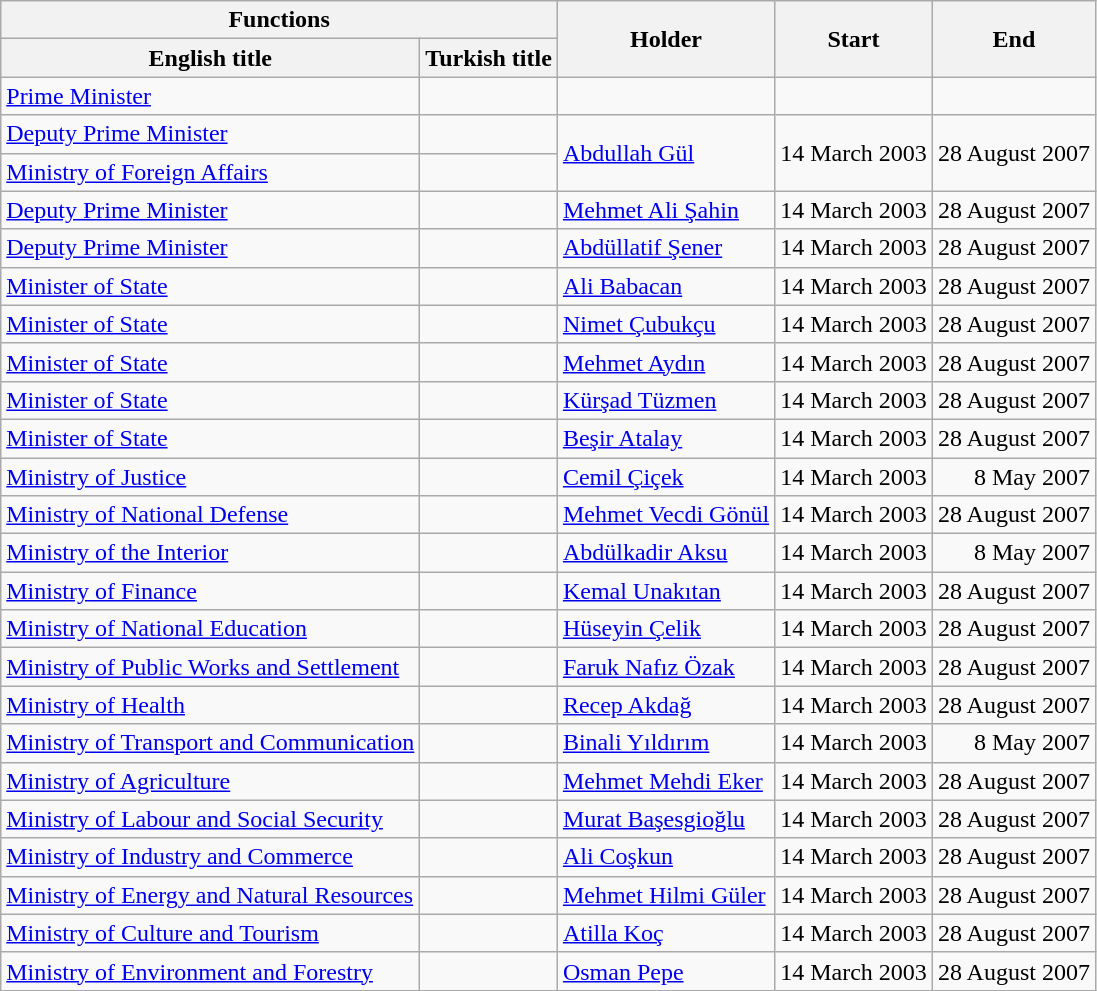<table class="wikitable">
<tr>
<th colspan="2">Functions</th>
<th rowspan="2">Holder</th>
<th rowspan="2">Start</th>
<th rowspan="2">End</th>
</tr>
<tr>
<th>English title</th>
<th>Turkish title</th>
</tr>
<tr>
<td><a href='#'>Prime Minister</a></td>
<td><em></em></td>
<td></td>
<td align="right"></td>
<td align="right"></td>
</tr>
<tr>
<td><a href='#'>Deputy Prime Minister</a></td>
<td><em></em></td>
<td rowspan="2"><a href='#'>Abdullah Gül</a></td>
<td rowspan="2" align="right">14 March 2003</td>
<td rowspan="2" align="right">28 August 2007</td>
</tr>
<tr>
<td><a href='#'>Ministry of Foreign Affairs</a></td>
<td><em></em></td>
</tr>
<tr>
<td><a href='#'>Deputy Prime Minister</a></td>
<td><em></em></td>
<td><a href='#'>Mehmet Ali Şahin</a></td>
<td align="right">14 March 2003</td>
<td align="right">28 August 2007</td>
</tr>
<tr>
<td><a href='#'>Deputy Prime Minister</a></td>
<td><em></em></td>
<td><a href='#'>Abdüllatif Şener</a></td>
<td align="right">14 March 2003</td>
<td align="right">28 August 2007</td>
</tr>
<tr>
<td><a href='#'>Minister of State</a></td>
<td><em></em></td>
<td><a href='#'>Ali Babacan</a></td>
<td align="right">14 March 2003</td>
<td align="right">28 August 2007</td>
</tr>
<tr>
<td><a href='#'>Minister of State</a></td>
<td><em></em></td>
<td><a href='#'>Nimet Çubukçu</a></td>
<td align="right">14 March 2003</td>
<td align="right">28 August 2007</td>
</tr>
<tr>
<td><a href='#'>Minister of State</a></td>
<td><em></em></td>
<td><a href='#'>Mehmet Aydın</a></td>
<td align="right">14 March 2003</td>
<td align="right">28 August 2007</td>
</tr>
<tr>
<td><a href='#'>Minister of State</a></td>
<td><em></em></td>
<td><a href='#'>Kürşad Tüzmen</a></td>
<td align="right">14 March 2003</td>
<td align="right">28 August 2007</td>
</tr>
<tr>
<td><a href='#'>Minister of State</a></td>
<td><em></em></td>
<td><a href='#'>Beşir Atalay</a></td>
<td align="right">14 March 2003</td>
<td align="right">28 August 2007</td>
</tr>
<tr>
<td><a href='#'>Ministry of Justice</a></td>
<td><em></em></td>
<td><a href='#'>Cemil Çiçek</a></td>
<td align="right">14 March 2003</td>
<td align="right">8 May 2007</td>
</tr>
<tr>
<td><a href='#'>Ministry of National Defense</a></td>
<td><em></em></td>
<td><a href='#'>Mehmet Vecdi Gönül</a></td>
<td align="right">14 March 2003</td>
<td align="right">28 August 2007</td>
</tr>
<tr>
<td><a href='#'>Ministry of the Interior</a></td>
<td><em></em></td>
<td><a href='#'>Abdülkadir Aksu</a></td>
<td align="right">14 March 2003</td>
<td align="right">8 May 2007</td>
</tr>
<tr>
<td><a href='#'>Ministry of Finance</a></td>
<td><em></em></td>
<td><a href='#'>Kemal Unakıtan</a></td>
<td align="right">14 March 2003</td>
<td align="right">28 August 2007</td>
</tr>
<tr>
<td><a href='#'>Ministry of National Education</a></td>
<td><em></em></td>
<td><a href='#'>Hüseyin Çelik</a></td>
<td align="right">14 March 2003</td>
<td align="right">28 August 2007</td>
</tr>
<tr>
<td><a href='#'>Ministry of Public Works and Settlement</a></td>
<td><em></em></td>
<td><a href='#'>Faruk Nafız Özak</a></td>
<td align="right">14 March 2003</td>
<td align="right">28 August 2007</td>
</tr>
<tr>
<td><a href='#'>Ministry of Health</a></td>
<td><em></em></td>
<td><a href='#'>Recep Akdağ</a></td>
<td align="right">14 March 2003</td>
<td align="right">28 August 2007</td>
</tr>
<tr>
<td><a href='#'>Ministry of Transport and Communication</a></td>
<td><em></em></td>
<td><a href='#'>Binali Yıldırım</a></td>
<td align="right">14 March 2003</td>
<td align="right">8 May 2007</td>
</tr>
<tr>
<td><a href='#'>Ministry of Agriculture</a></td>
<td><em></em></td>
<td><a href='#'>Mehmet Mehdi Eker</a></td>
<td align="right">14 March 2003</td>
<td align="right">28 August 2007</td>
</tr>
<tr>
<td><a href='#'>Ministry of Labour and Social Security</a></td>
<td><em></em></td>
<td><a href='#'>Murat Başesgioğlu</a></td>
<td align="right">14 March 2003</td>
<td align="right">28 August 2007</td>
</tr>
<tr>
<td><a href='#'>Ministry of Industry and Commerce</a></td>
<td><em></em></td>
<td><a href='#'>Ali Coşkun</a></td>
<td align="right">14 March 2003</td>
<td align="right">28 August 2007</td>
</tr>
<tr>
<td><a href='#'>Ministry of Energy and Natural Resources</a></td>
<td><em></em></td>
<td><a href='#'>Mehmet Hilmi Güler</a></td>
<td align="right">14 March 2003</td>
<td align="right">28 August 2007</td>
</tr>
<tr>
<td><a href='#'>Ministry of Culture and Tourism</a></td>
<td><em></em></td>
<td><a href='#'>Atilla Koç</a></td>
<td align="right">14 March 2003</td>
<td align="right">28 August 2007</td>
</tr>
<tr>
<td><a href='#'>Ministry of Environment and Forestry</a></td>
<td><em></em></td>
<td><a href='#'>Osman Pepe</a></td>
<td align="right">14 March 2003</td>
<td align="right">28 August 2007</td>
</tr>
</table>
